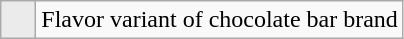<table class="wikitable">
<tr>
<td style="background:#ebebeb; width:1em"></td>
<td>Flavor variant of chocolate bar brand</td>
</tr>
</table>
